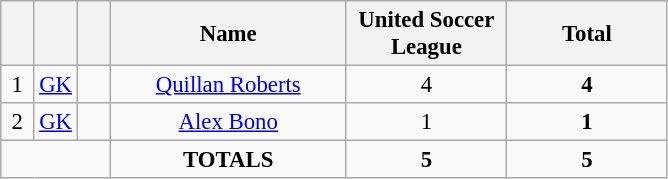<table class="wikitable" style="font-size: 95%; text-align: center;">
<tr>
<th width=15></th>
<th width=15></th>
<th width=15></th>
<th width=150>Name</th>
<th width=100>United Soccer League</th>
<th width=100>Total</th>
</tr>
<tr>
<td>1</td>
<td><a href='#'>GK</a></td>
<td></td>
<td><a href='#'>Quillan Roberts</a></td>
<td>4</td>
<td><strong>4</strong></td>
</tr>
<tr>
<td>2</td>
<td><a href='#'>GK</a></td>
<td></td>
<td><a href='#'>Alex Bono</a></td>
<td>1</td>
<td><strong>1</strong></td>
</tr>
<tr>
<td colspan="3"></td>
<td><strong>TOTALS</strong></td>
<td><strong>5</strong></td>
<td><strong>5</strong></td>
</tr>
</table>
